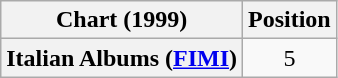<table class="wikitable sortable plainrowheaders" style="text-align:center;">
<tr>
<th>Chart (1999)</th>
<th>Position</th>
</tr>
<tr>
<th scope="row">Italian Albums (<a href='#'>FIMI</a>)</th>
<td align="center">5</td>
</tr>
</table>
